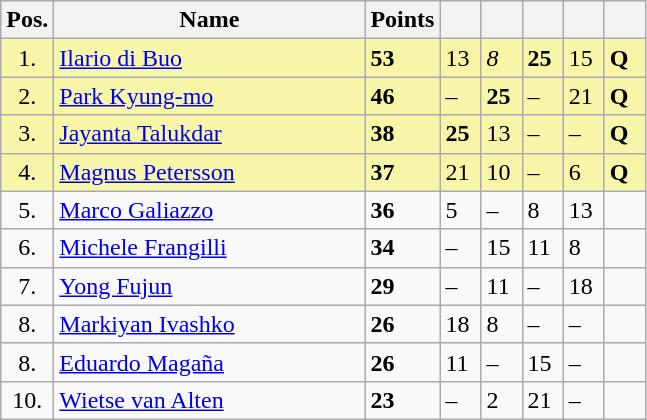<table class="wikitable">
<tr>
<th width=10px>Pos.</th>
<th width=200px>Name</th>
<th width=20px>Points</th>
<th width=20px></th>
<th width=20px></th>
<th width=20px></th>
<th width=20px></th>
<th width=20px></th>
</tr>
<tr style="background:#f7f6a8;">
<td align=center>1.</td>
<td> <a href='#'>Ilario di Buo</a></td>
<td><strong>53</strong></td>
<td>13</td>
<td><em>8</em></td>
<td><strong>25</strong></td>
<td>15</td>
<td><strong>Q</strong></td>
</tr>
<tr style="background:#f7f6a8;">
<td align=center>2.</td>
<td> <a href='#'>Park Kyung-mo</a></td>
<td><strong>46</strong></td>
<td>–</td>
<td><strong>25</strong></td>
<td>–</td>
<td>21</td>
<td><strong>Q</strong></td>
</tr>
<tr style="background:#f7f6a8;">
<td align=center>3.</td>
<td> <a href='#'>Jayanta Talukdar</a></td>
<td><strong>38</strong></td>
<td><strong>25</strong></td>
<td>13</td>
<td>–</td>
<td>–</td>
<td><strong>Q</strong></td>
</tr>
<tr style="background:#f7f6a8;">
<td align=center>4.</td>
<td> <a href='#'>Magnus Petersson</a></td>
<td><strong>37</strong></td>
<td>21</td>
<td>10</td>
<td>–</td>
<td>6</td>
<td><strong>Q</strong></td>
</tr>
<tr>
<td align=center>5.</td>
<td> <a href='#'>Marco Galiazzo</a></td>
<td><strong>36</strong></td>
<td>5</td>
<td>–</td>
<td>8</td>
<td>13</td>
<td></td>
</tr>
<tr>
<td align=center>6.</td>
<td> <a href='#'>Michele Frangilli</a></td>
<td><strong>34</strong></td>
<td>–</td>
<td>15</td>
<td>11</td>
<td>8</td>
<td></td>
</tr>
<tr>
<td align=center>7.</td>
<td> <a href='#'>Yong Fujun</a></td>
<td><strong>29</strong></td>
<td>–</td>
<td>11</td>
<td>–</td>
<td>18</td>
<td></td>
</tr>
<tr>
<td align=center>8.</td>
<td> <a href='#'>Markiyan Ivashko</a></td>
<td><strong>26</strong></td>
<td>18</td>
<td>8</td>
<td>–</td>
<td>–</td>
<td></td>
</tr>
<tr>
<td align=center>8.</td>
<td> <a href='#'>Eduardo Magaña</a></td>
<td><strong>26</strong></td>
<td>11</td>
<td>–</td>
<td>15</td>
<td>–</td>
<td></td>
</tr>
<tr>
<td align=center>10.</td>
<td> <a href='#'>Wietse van Alten</a></td>
<td><strong>23</strong></td>
<td>–</td>
<td>2</td>
<td>21</td>
<td>–</td>
<td></td>
</tr>
</table>
